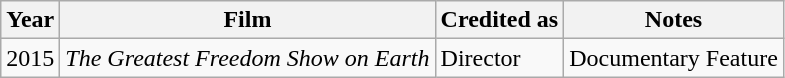<table class="wikitable">
<tr>
<th>Year</th>
<th>Film</th>
<th>Credited as</th>
<th>Notes</th>
</tr>
<tr>
<td>2015</td>
<td><em>The Greatest Freedom Show on Earth</em></td>
<td>Director</td>
<td>Documentary Feature</td>
</tr>
</table>
